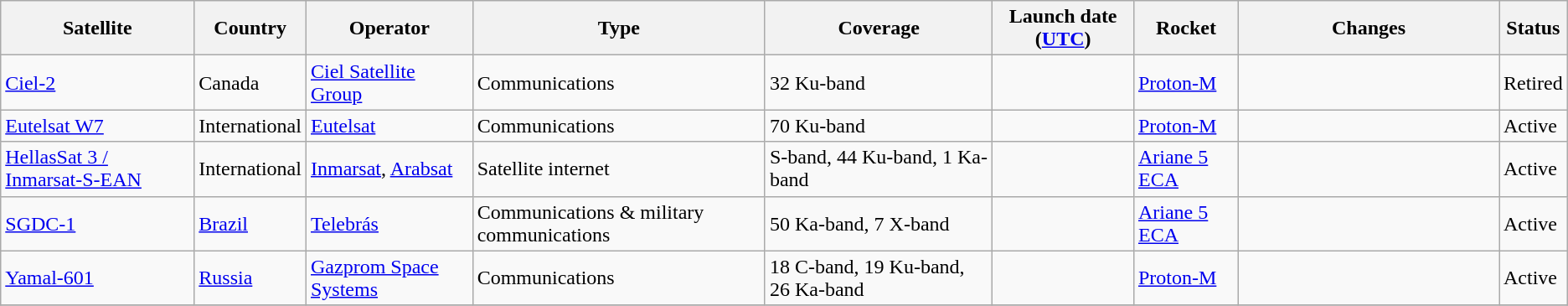<table class="wikitable sortable" border="1"}>
<tr>
<th>Satellite</th>
<th>Country</th>
<th>Operator</th>
<th>Type</th>
<th>Coverage </th>
<th>Launch date (<a href='#'>UTC</a>) </th>
<th>Rocket</th>
<th width="200pt">Changes</th>
<th>Status </th>
</tr>
<tr>
<td><a href='#'>Ciel-2</a></td>
<td>Canada</td>
<td><a href='#'>Ciel Satellite Group</a></td>
<td>Communications</td>
<td>32 Ku-band</td>
<td></td>
<td><a href='#'>Proton-M</a></td>
<td></td>
<td>Retired</td>
</tr>
<tr>
<td><a href='#'>Eutelsat W7</a></td>
<td>International</td>
<td><a href='#'>Eutelsat</a></td>
<td>Communications</td>
<td>70 Ku-band</td>
<td></td>
<td><a href='#'>Proton-M</a></td>
<td></td>
<td>Active</td>
</tr>
<tr>
<td><a href='#'>HellasSat 3 / Inmarsat-S-EAN</a></td>
<td>International</td>
<td><a href='#'>Inmarsat</a>, <a href='#'>Arabsat</a></td>
<td>Satellite internet</td>
<td>S-band, 44 Ku-band, 1 Ka-band</td>
<td></td>
<td><a href='#'>Ariane 5 ECA</a></td>
<td></td>
<td>Active</td>
</tr>
<tr>
<td><a href='#'>SGDC-1</a></td>
<td><a href='#'>Brazil</a></td>
<td><a href='#'>Telebrás</a></td>
<td>Communications & military communications</td>
<td>50 Ka-band, 7 X-band</td>
<td></td>
<td><a href='#'>Ariane 5 ECA</a></td>
<td></td>
<td>Active</td>
</tr>
<tr>
<td><a href='#'>Yamal-601</a></td>
<td><a href='#'>Russia</a></td>
<td><a href='#'>Gazprom Space Systems</a></td>
<td>Communications</td>
<td>18 C-band, 19 Ku-band, 26 Ka-band</td>
<td></td>
<td><a href='#'>Proton-M</a></td>
<td></td>
<td>Active</td>
</tr>
<tr>
</tr>
</table>
